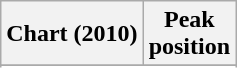<table class="wikitable">
<tr>
<th>Chart (2010)</th>
<th>Peak<br>position</th>
</tr>
<tr>
</tr>
<tr>
</tr>
<tr>
</tr>
<tr>
</tr>
</table>
